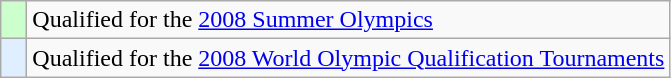<table class="wikitable" style="text-align:left;">
<tr>
<td width=10px bgcolor=#ccffcc></td>
<td>Qualified for the <a href='#'>2008 Summer Olympics</a></td>
</tr>
<tr>
<td width=10px bgcolor=#dfefff></td>
<td>Qualified for the <a href='#'>2008 World Olympic Qualification Tournaments</a></td>
</tr>
</table>
